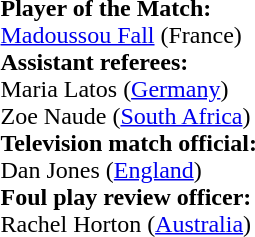<table style="width:100%">
<tr>
<td><br><strong>Player of the Match:</strong>
<br><a href='#'>Madoussou Fall</a> (France)<br><strong>Assistant referees:</strong>
<br>Maria Latos (<a href='#'>Germany</a>)
<br>Zoe Naude (<a href='#'>South Africa</a>)
<br><strong>Television match official:</strong>
<br>Dan Jones (<a href='#'>England</a>)
<br><strong>Foul play review officer:</strong>
<br>Rachel Horton (<a href='#'>Australia</a>)</td>
</tr>
</table>
